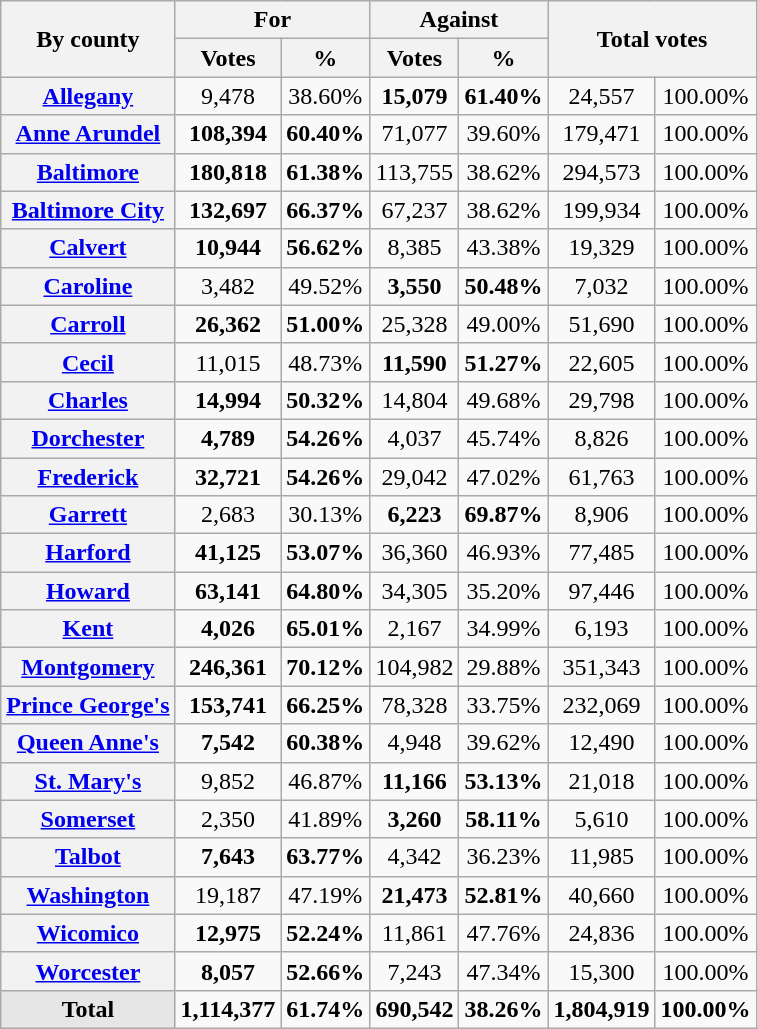<table class="wikitable sortable" style="text-align:center">
<tr>
<th rowspan="2">By county</th>
<th colspan="2">For</th>
<th colspan="2">Against</th>
<th rowspan="2" colspan="2">Total votes</th>
</tr>
<tr class="sorttop">
<th>Votes</th>
<th>%</th>
<th>Votes</th>
<th>%</th>
</tr>
<tr>
<th><a href='#'>Allegany</a></th>
<td>9,478</td>
<td>38.60%</td>
<td><strong>15,079</strong></td>
<td><strong>61.40%</strong></td>
<td>24,557</td>
<td>100.00%</td>
</tr>
<tr>
<th><a href='#'>Anne Arundel</a></th>
<td><strong>108,394</strong></td>
<td><strong>60.40%</strong></td>
<td>71,077</td>
<td>39.60%</td>
<td>179,471</td>
<td>100.00%</td>
</tr>
<tr>
<th><a href='#'>Baltimore</a></th>
<td><strong>180,818</strong></td>
<td><strong>61.38%</strong></td>
<td>113,755</td>
<td>38.62%</td>
<td>294,573</td>
<td>100.00%</td>
</tr>
<tr>
<th><a href='#'>Baltimore City</a></th>
<td><strong>132,697</strong></td>
<td><strong>66.37%</strong></td>
<td>67,237</td>
<td>38.62%</td>
<td>199,934</td>
<td>100.00%</td>
</tr>
<tr>
<th><a href='#'>Calvert</a></th>
<td><strong>10,944</strong></td>
<td><strong>56.62%</strong></td>
<td>8,385</td>
<td>43.38%</td>
<td>19,329</td>
<td>100.00%</td>
</tr>
<tr>
<th><a href='#'>Caroline</a></th>
<td>3,482</td>
<td>49.52%</td>
<td><strong>3,550</strong></td>
<td><strong>50.48%</strong></td>
<td>7,032</td>
<td>100.00%</td>
</tr>
<tr>
<th><a href='#'>Carroll</a></th>
<td><strong>26,362</strong></td>
<td><strong>51.00%</strong></td>
<td>25,328</td>
<td>49.00%</td>
<td>51,690</td>
<td>100.00%</td>
</tr>
<tr>
<th><a href='#'>Cecil</a></th>
<td>11,015</td>
<td>48.73%</td>
<td><strong>11,590</strong></td>
<td><strong>51.27%</strong></td>
<td>22,605</td>
<td>100.00%</td>
</tr>
<tr>
<th><a href='#'>Charles</a></th>
<td><strong>14,994</strong></td>
<td><strong>50.32%</strong></td>
<td>14,804</td>
<td>49.68%</td>
<td>29,798</td>
<td>100.00%</td>
</tr>
<tr>
<th><a href='#'>Dorchester</a></th>
<td><strong>4,789</strong></td>
<td><strong>54.26%</strong></td>
<td>4,037</td>
<td>45.74%</td>
<td>8,826</td>
<td>100.00%</td>
</tr>
<tr>
<th><a href='#'>Frederick</a></th>
<td><strong>32,721</strong></td>
<td><strong>54.26%</strong></td>
<td>29,042</td>
<td>47.02%</td>
<td>61,763</td>
<td>100.00%</td>
</tr>
<tr>
<th><a href='#'>Garrett</a></th>
<td>2,683</td>
<td>30.13%</td>
<td><strong>6,223</strong></td>
<td><strong>69.87%</strong></td>
<td>8,906</td>
<td>100.00%</td>
</tr>
<tr>
<th><a href='#'>Harford</a></th>
<td><strong>41,125</strong></td>
<td><strong>53.07%</strong></td>
<td>36,360</td>
<td>46.93%</td>
<td>77,485</td>
<td>100.00%</td>
</tr>
<tr>
<th><a href='#'>Howard</a></th>
<td><strong>63,141</strong></td>
<td><strong>64.80%</strong></td>
<td>34,305</td>
<td>35.20%</td>
<td>97,446</td>
<td>100.00%</td>
</tr>
<tr>
<th><a href='#'>Kent</a></th>
<td><strong>4,026</strong></td>
<td><strong>65.01%</strong></td>
<td>2,167</td>
<td>34.99%</td>
<td>6,193</td>
<td>100.00%</td>
</tr>
<tr>
<th><a href='#'>Montgomery</a></th>
<td><strong>246,361</strong></td>
<td><strong>70.12%</strong></td>
<td>104,982</td>
<td>29.88%</td>
<td>351,343</td>
<td>100.00%</td>
</tr>
<tr>
<th><a href='#'>Prince George's</a></th>
<td><strong>153,741</strong></td>
<td><strong>66.25%</strong></td>
<td>78,328</td>
<td>33.75%</td>
<td>232,069</td>
<td>100.00%</td>
</tr>
<tr>
<th><a href='#'>Queen Anne's</a></th>
<td><strong>7,542</strong></td>
<td><strong>60.38%</strong></td>
<td>4,948</td>
<td>39.62%</td>
<td>12,490</td>
<td>100.00%</td>
</tr>
<tr>
<th><a href='#'>St. Mary's</a></th>
<td>9,852</td>
<td>46.87%</td>
<td><strong>11,166</strong></td>
<td><strong>53.13%</strong></td>
<td>21,018</td>
<td>100.00%</td>
</tr>
<tr>
<th><a href='#'>Somerset</a></th>
<td>2,350</td>
<td>41.89%</td>
<td><strong>3,260</strong></td>
<td><strong>58.11%</strong></td>
<td>5,610</td>
<td>100.00%</td>
</tr>
<tr>
<th><a href='#'>Talbot</a></th>
<td><strong>7,643</strong></td>
<td><strong>63.77%</strong></td>
<td>4,342</td>
<td>36.23%</td>
<td>11,985</td>
<td>100.00%</td>
</tr>
<tr>
<th><a href='#'>Washington</a></th>
<td>19,187</td>
<td>47.19%</td>
<td><strong>21,473</strong></td>
<td><strong>52.81%</strong></td>
<td>40,660</td>
<td>100.00%</td>
</tr>
<tr>
<th><a href='#'>Wicomico</a></th>
<td><strong>12,975</strong></td>
<td><strong>52.24%</strong></td>
<td>11,861</td>
<td>47.76%</td>
<td>24,836</td>
<td>100.00%</td>
</tr>
<tr>
<th><a href='#'>Worcester</a></th>
<td><strong>8,057</strong></td>
<td><strong>52.66%</strong></td>
<td>7,243</td>
<td>47.34%</td>
<td>15,300</td>
<td>100.00%</td>
</tr>
<tr class="sortbottom">
<td style="background-color:#E6E6E6;"><strong>Total</strong></td>
<td><strong>1,114,377</strong></td>
<td><strong>61.74%</strong></td>
<td><strong>690,542</strong></td>
<td><strong>38.26%</strong></td>
<td><strong>1,804,919</strong></td>
<td><strong>100.00%</strong></td>
</tr>
</table>
